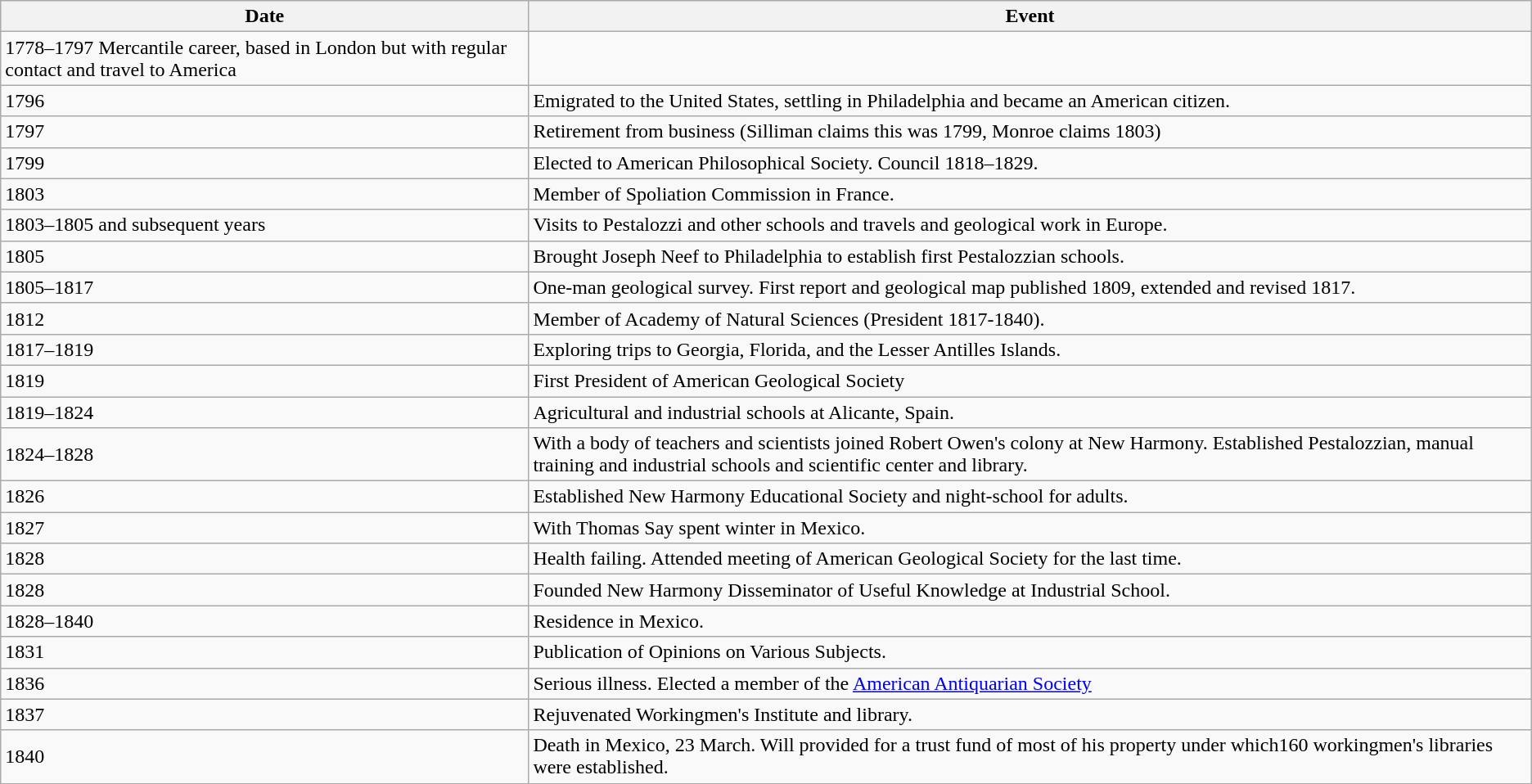<table class="wikitable">
<tr>
<th>Date</th>
<th>Event</th>
</tr>
<tr>
<td>1778–1797 Mercantile career, based in London but with regular contact and travel to America</td>
</tr>
<tr>
<td>1796</td>
<td>Emigrated to the United States, settling in Philadelphia and became an American citizen.</td>
</tr>
<tr>
<td>1797</td>
<td>Retirement from business (Silliman claims this was 1799, Monroe claims 1803)</td>
</tr>
<tr>
<td>1799</td>
<td>Elected to American Philosophical Society.  Council 1818–1829.</td>
</tr>
<tr>
<td>1803</td>
<td>Member of Spoliation Commission in France.</td>
</tr>
<tr>
<td>1803–1805 and subsequent years</td>
<td>Visits to Pestalozzi and other schools and travels and geological work in Europe.</td>
</tr>
<tr>
<td>1805</td>
<td>Brought Joseph Neef to Philadelphia to establish first Pestalozzian schools.</td>
</tr>
<tr>
<td>1805–1817</td>
<td>One-man geological survey. First report and geological map published 1809, extended and revised 1817.</td>
</tr>
<tr>
<td>1812</td>
<td>Member of Academy of Natural Sciences (President 1817-1840).</td>
</tr>
<tr>
<td>1817–1819</td>
<td>Exploring trips to Georgia, Florida, and the Lesser Antilles Islands.</td>
</tr>
<tr>
<td>1819</td>
<td>First President of American Geological Society</td>
</tr>
<tr>
<td>1819–1824</td>
<td>Agricultural and industrial schools at Alicante, Spain.</td>
</tr>
<tr>
<td>1824–1828</td>
<td>With a body of teachers and scientists joined Robert Owen's colony at New Harmony.  Established Pestalozzian, manual training and industrial schools and scientific center and library.</td>
</tr>
<tr>
<td>1826</td>
<td>Established New Harmony Educational Society and night-school for adults.</td>
</tr>
<tr>
<td>1827</td>
<td>With Thomas Say spent winter in Mexico.</td>
</tr>
<tr>
<td>1828</td>
<td>Health failing. Attended meeting of American Geological Society for the last time.</td>
</tr>
<tr>
<td>1828</td>
<td>Founded New Harmony Disseminator of Useful Knowledge at Industrial School.</td>
</tr>
<tr>
<td>1828–1840</td>
<td>Residence in Mexico.</td>
</tr>
<tr>
<td>1831</td>
<td>Publication of Opinions on Various Subjects.</td>
</tr>
<tr>
<td>1836</td>
<td>Serious illness. Elected a member of the <a href='#'>American Antiquarian Society</a></td>
</tr>
<tr>
<td>1837</td>
<td>Rejuvenated Workingmen's Institute and library.</td>
</tr>
<tr>
<td>1840</td>
<td>Death in Mexico, 23 March. Will provided for a trust fund of most of his property under which160 workingmen's libraries were established.</td>
</tr>
</table>
